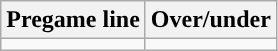<table class="wikitable">
<tr align="center">
<th>Pregame line</th>
<th>Over/under</th>
</tr>
<tr align="center">
<td></td>
<td></td>
</tr>
</table>
